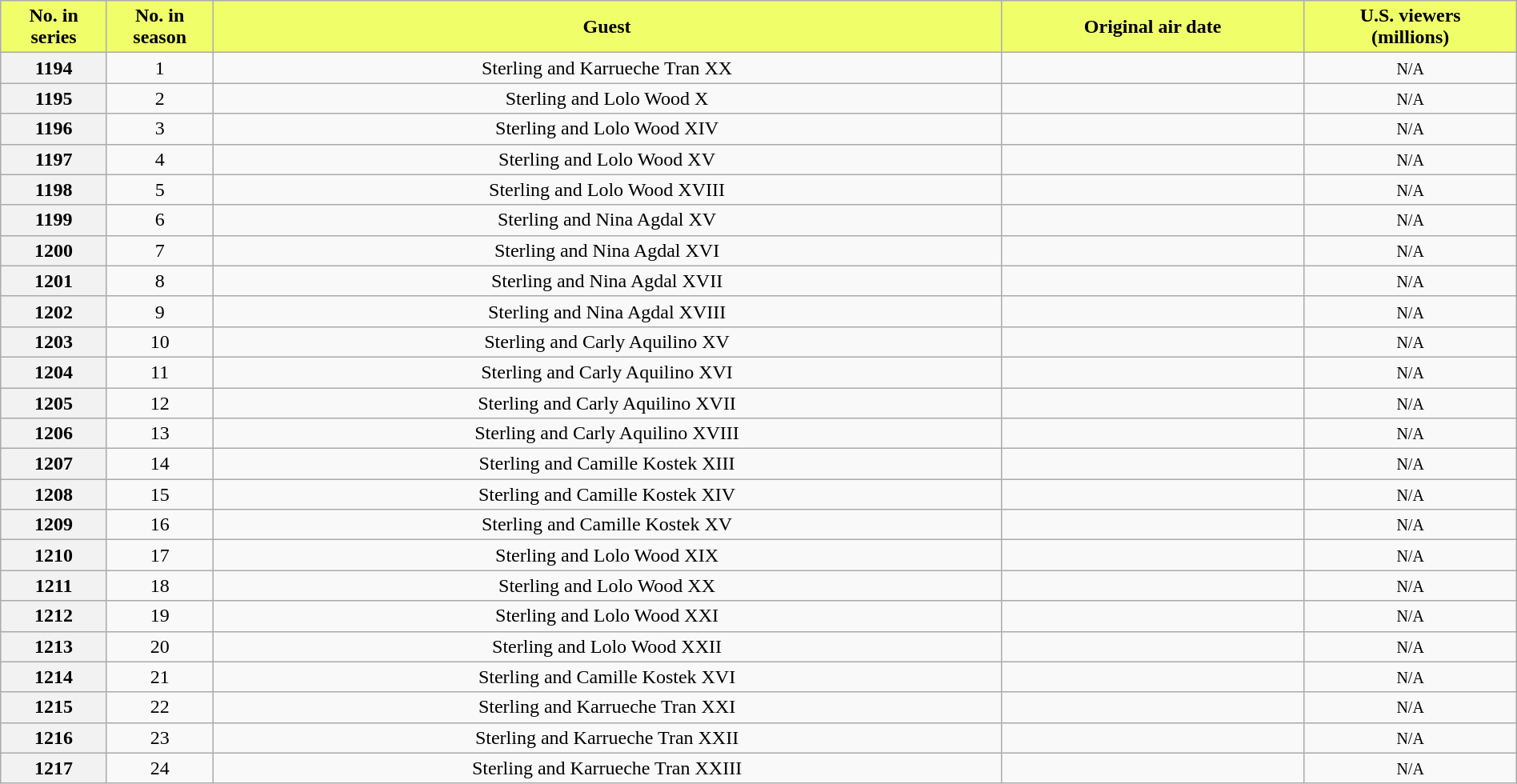<table class="wikitable plainrowheaders" style="width:100%;text-align: center">
<tr>
<th scope="col" style="background-color: #F0FF69; color: #000000;" width=7%>No. in<br>series</th>
<th scope="col" style="background-color: #F0FF69; color: #000000;" width=7%>No. in<br>season</th>
<th scope="col" style="background-color: #F0FF69; color: #000000;">Guest</th>
<th scope="col" style="background-color: #F0FF69; color: #000000;" width=20%>Original air date</th>
<th scope="col" style="background-color: #F0FF69; color: #000000;" width=14%>U.S. viewers<br>(millions)</th>
</tr>
<tr>
<th>1194</th>
<td>1</td>
<td>Sterling and Karrueche Tran XX</td>
<td></td>
<td><span><small>N/A</small></span></td>
</tr>
<tr>
<th>1195</th>
<td>2</td>
<td>Sterling and Lolo Wood X</td>
<td></td>
<td><span><small>N/A</small></span></td>
</tr>
<tr>
<th>1196</th>
<td>3</td>
<td>Sterling and Lolo Wood XIV</td>
<td></td>
<td><span><small>N/A</small></span></td>
</tr>
<tr>
<th>1197</th>
<td>4</td>
<td>Sterling and Lolo Wood XV</td>
<td></td>
<td><span><small>N/A</small></span></td>
</tr>
<tr>
<th>1198</th>
<td>5</td>
<td>Sterling and Lolo Wood XVIII</td>
<td></td>
<td><span><small>N/A</small></span></td>
</tr>
<tr>
<th>1199</th>
<td>6</td>
<td>Sterling and Nina Agdal XV</td>
<td></td>
<td><span><small>N/A</small></span></td>
</tr>
<tr>
<th>1200</th>
<td>7</td>
<td>Sterling and Nina Agdal XVI</td>
<td></td>
<td><span><small>N/A</small></span></td>
</tr>
<tr>
<th>1201</th>
<td>8</td>
<td>Sterling and Nina Agdal XVII</td>
<td></td>
<td><span><small>N/A</small></span></td>
</tr>
<tr>
<th>1202</th>
<td>9</td>
<td>Sterling and Nina Agdal XVIII</td>
<td></td>
<td><span><small>N/A</small></span></td>
</tr>
<tr>
<th>1203</th>
<td>10</td>
<td>Sterling and Carly Aquilino XV</td>
<td></td>
<td><span><small>N/A</small></span></td>
</tr>
<tr>
<th>1204</th>
<td>11</td>
<td>Sterling and Carly Aquilino XVI</td>
<td></td>
<td><span><small>N/A</small></span></td>
</tr>
<tr>
<th>1205</th>
<td>12</td>
<td>Sterling and Carly Aquilino XVII</td>
<td></td>
<td><span><small>N/A</small></span></td>
</tr>
<tr>
<th>1206</th>
<td>13</td>
<td>Sterling and Carly Aquilino XVIII</td>
<td></td>
<td><span><small>N/A</small></span></td>
</tr>
<tr>
<th>1207</th>
<td>14</td>
<td>Sterling and Camille Kostek XIII</td>
<td></td>
<td><span><small>N/A</small></span></td>
</tr>
<tr>
<th>1208</th>
<td>15</td>
<td>Sterling and Camille Kostek XIV</td>
<td></td>
<td><span><small>N/A</small></span></td>
</tr>
<tr>
<th>1209</th>
<td>16</td>
<td>Sterling and Camille Kostek XV</td>
<td></td>
<td><span><small>N/A</small></span></td>
</tr>
<tr>
<th>1210</th>
<td>17</td>
<td>Sterling and Lolo Wood XIX</td>
<td></td>
<td><span><small>N/A</small></span></td>
</tr>
<tr>
<th>1211</th>
<td>18</td>
<td>Sterling and Lolo Wood XX</td>
<td></td>
<td><span><small>N/A</small></span></td>
</tr>
<tr>
<th>1212</th>
<td>19</td>
<td>Sterling and Lolo Wood XXI</td>
<td></td>
<td><span><small>N/A</small></span></td>
</tr>
<tr>
<th>1213</th>
<td>20</td>
<td>Sterling and Lolo Wood XXII</td>
<td></td>
<td><span><small>N/A</small></span></td>
</tr>
<tr>
<th>1214</th>
<td>21</td>
<td>Sterling and Camille Kostek XVI</td>
<td></td>
<td><span><small>N/A</small></span></td>
</tr>
<tr>
<th>1215</th>
<td>22</td>
<td>Sterling and Karrueche Tran XXI</td>
<td></td>
<td><span><small>N/A</small></span></td>
</tr>
<tr>
<th>1216</th>
<td>23</td>
<td>Sterling and Karrueche Tran XXII</td>
<td></td>
<td><span><small>N/A</small></span></td>
</tr>
<tr>
<th>1217</th>
<td>24</td>
<td>Sterling and Karrueche Tran XXIII</td>
<td></td>
<td><span><small>N/A</small></span></td>
</tr>
</table>
